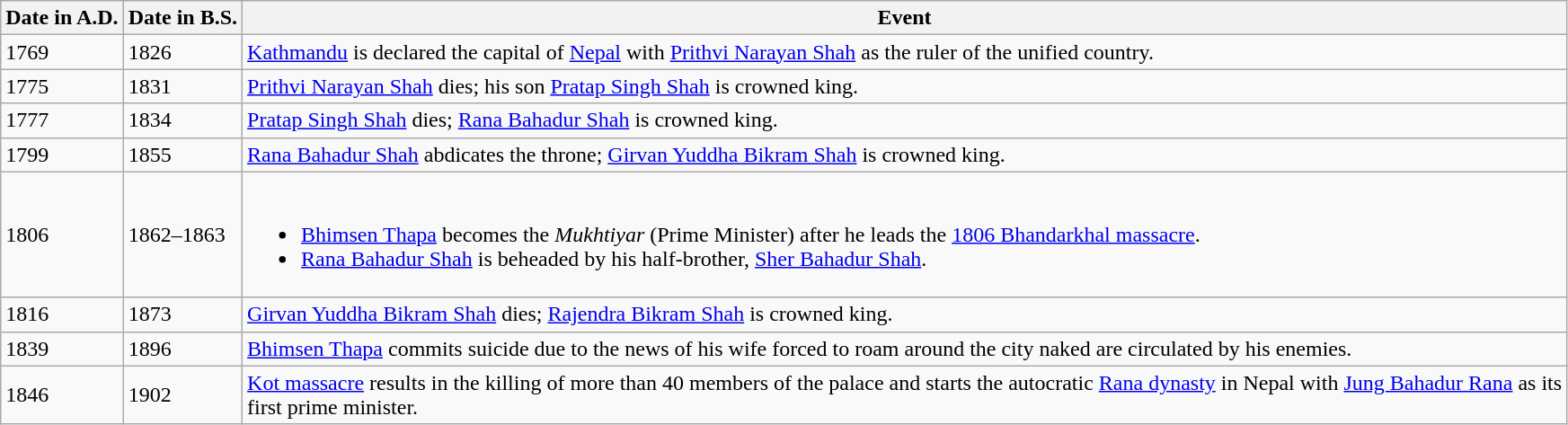<table class="wikitable">
<tr>
<th>Date in A.D.</th>
<th>Date in B.S.</th>
<th>Event</th>
</tr>
<tr>
<td>1769</td>
<td>1826</td>
<td><a href='#'>Kathmandu</a> is declared the capital of <a href='#'>Nepal</a> with <a href='#'>Prithvi Narayan Shah</a> as the ruler of the unified country.</td>
</tr>
<tr>
<td>1775</td>
<td>1831</td>
<td><a href='#'>Prithvi Narayan Shah</a> dies; his son <a href='#'>Pratap Singh Shah</a> is crowned king.</td>
</tr>
<tr>
<td>1777</td>
<td>1834</td>
<td><a href='#'>Pratap Singh Shah</a> dies; <a href='#'>Rana Bahadur Shah</a> is crowned king.</td>
</tr>
<tr>
<td>1799</td>
<td>1855</td>
<td><a href='#'>Rana Bahadur Shah</a> abdicates the throne; <a href='#'>Girvan Yuddha Bikram Shah</a> is crowned king.</td>
</tr>
<tr>
<td>1806</td>
<td>1862–1863</td>
<td><br><ul><li><a href='#'>Bhimsen Thapa</a> becomes the <em>Mukhtiyar</em> (Prime Minister) after he leads the <a href='#'>1806 Bhandarkhal massacre</a>.</li><li><a href='#'>Rana Bahadur Shah</a> is beheaded by his half-brother, <a href='#'>Sher Bahadur Shah</a>.</li></ul></td>
</tr>
<tr>
<td>1816</td>
<td>1873</td>
<td><a href='#'>Girvan Yuddha Bikram Shah</a> dies; <a href='#'>Rajendra Bikram Shah</a> is crowned king.</td>
</tr>
<tr>
<td>1839</td>
<td>1896</td>
<td><a href='#'>Bhimsen Thapa</a> commits suicide due to the news of his wife forced to roam around the city naked are circulated by his enemies.</td>
</tr>
<tr>
<td>1846</td>
<td>1902</td>
<td><a href='#'>Kot massacre</a> results in the killing of more than 40 members of the palace and starts the autocratic <a href='#'>Rana dynasty</a> in Nepal with <a href='#'>Jung Bahadur Rana</a> as its<br>first prime minister.</td>
</tr>
</table>
